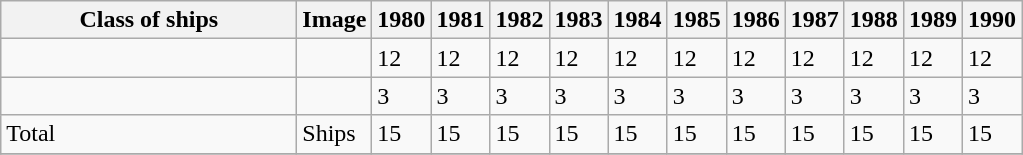<table class="wikitable sortable collapsible collapsed">
<tr>
<th style="width:29%;">Class of ships</th>
<th>Image</th>
<th>1980</th>
<th>1981</th>
<th>1982</th>
<th>1983</th>
<th>1984</th>
<th>1985</th>
<th>1986</th>
<th>1987</th>
<th>1988</th>
<th>1989</th>
<th>1990</th>
</tr>
<tr valign="top">
<td></td>
<td></td>
<td>12</td>
<td>12</td>
<td>12</td>
<td>12</td>
<td>12</td>
<td>12</td>
<td>12</td>
<td>12</td>
<td>12</td>
<td>12</td>
<td>12</td>
</tr>
<tr valign="top">
<td></td>
<td></td>
<td>3</td>
<td>3</td>
<td>3</td>
<td>3</td>
<td>3</td>
<td>3</td>
<td>3</td>
<td>3</td>
<td>3</td>
<td>3</td>
<td>3</td>
</tr>
<tr valign="top">
<td>Total</td>
<td>Ships</td>
<td>15</td>
<td>15</td>
<td>15</td>
<td>15</td>
<td>15</td>
<td>15</td>
<td>15</td>
<td>15</td>
<td>15</td>
<td>15</td>
<td>15</td>
</tr>
<tr>
</tr>
</table>
